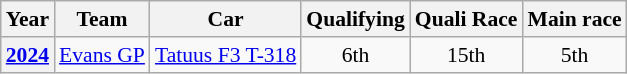<table class="wikitable" style="text-align:center; font-size:90%">
<tr>
<th>Year</th>
<th>Team</th>
<th>Car</th>
<th>Qualifying</th>
<th>Quali Race</th>
<th>Main race</th>
</tr>
<tr>
<th><a href='#'>2024</a></th>
<td align="left"> <a href='#'>Evans GP</a></td>
<td align="left"><a href='#'>Tatuus F3 T-318</a></td>
<td>6th</td>
<td>15th</td>
<td>5th</td>
</tr>
</table>
